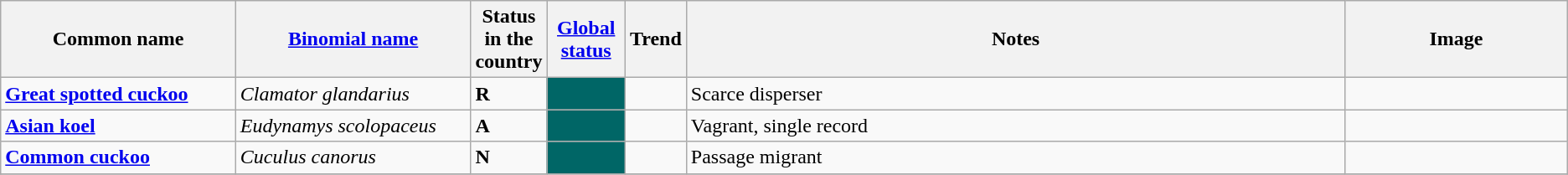<table class="wikitable sortable">
<tr>
<th width="15%">Common name</th>
<th width="15%"><a href='#'>Binomial name</a></th>
<th data-sort-type="number" width="1%">Status in the country</th>
<th width="5%"><a href='#'>Global status</a></th>
<th width="1%">Trend</th>
<th class="unsortable">Notes</th>
<th class="unsortable">Image</th>
</tr>
<tr>
<td><strong><a href='#'>Great spotted cuckoo</a></strong></td>
<td><em>Clamator glandarius</em></td>
<td><strong>R</strong></td>
<td align=center style="background: #006666"></td>
<td align=center></td>
<td>Scarce disperser</td>
<td></td>
</tr>
<tr>
<td><strong><a href='#'>Asian koel</a></strong></td>
<td><em>Eudynamys scolopaceus</em></td>
<td><strong>A</strong></td>
<td align=center style="background: #006666"></td>
<td align=center></td>
<td>Vagrant, single record</td>
<td></td>
</tr>
<tr>
<td><strong><a href='#'>Common cuckoo</a></strong></td>
<td><em>Cuculus canorus</em></td>
<td><strong>N</strong></td>
<td align=center style="background: #006666"></td>
<td align=center></td>
<td>Passage migrant</td>
<td></td>
</tr>
<tr>
</tr>
</table>
